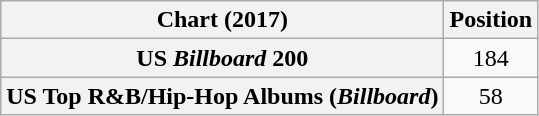<table class="wikitable sortable plainrowheaders" style="text-align:center">
<tr>
<th scope="col">Chart (2017)</th>
<th scope="col">Position</th>
</tr>
<tr>
<th scope="row">US <em>Billboard</em> 200</th>
<td>184</td>
</tr>
<tr>
<th scope="row">US Top R&B/Hip-Hop Albums (<em>Billboard</em>)</th>
<td>58</td>
</tr>
</table>
